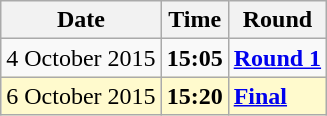<table class="wikitable">
<tr>
<th>Date</th>
<th>Time</th>
<th>Round</th>
</tr>
<tr>
<td>4 October 2015</td>
<td><strong>15:05</strong></td>
<td><strong><a href='#'>Round 1</a></strong></td>
</tr>
<tr style=background:lemonchiffon>
<td>6 October 2015</td>
<td><strong>15:20</strong></td>
<td><strong><a href='#'>Final</a></strong></td>
</tr>
</table>
